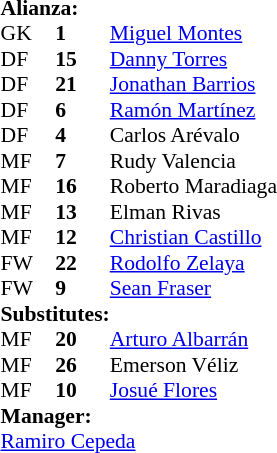<table style="font-size: 90%" cellspacing="0" cellpadding="0" align=right>
<tr>
<td colspan="4"><strong>Alianza:</strong></td>
</tr>
<tr>
<th width="25"></th>
<th width="25"></th>
</tr>
<tr>
<td>GK</td>
<td><strong>1</strong></td>
<td> <a href='#'>Miguel Montes</a></td>
</tr>
<tr>
<td>DF</td>
<td><strong>15</strong></td>
<td> <a href='#'>Danny Torres</a></td>
<td></td>
<td></td>
</tr>
<tr>
<td>DF</td>
<td><strong>21</strong></td>
<td> <a href='#'>Jonathan Barrios</a></td>
<td></td>
<td></td>
</tr>
<tr>
<td>DF</td>
<td><strong>6</strong></td>
<td> <a href='#'>Ramón Martínez</a></td>
</tr>
<tr>
<td>DF</td>
<td><strong>4</strong></td>
<td> Carlos Arévalo</td>
</tr>
<tr>
<td>MF</td>
<td><strong>7</strong></td>
<td> Rudy Valencia</td>
</tr>
<tr>
<td>MF</td>
<td><strong>16</strong></td>
<td> Roberto Maradiaga</td>
<td></td>
<td></td>
</tr>
<tr>
<td>MF</td>
<td><strong>13</strong></td>
<td> Elman Rivas</td>
<td></td>
<td> </td>
</tr>
<tr>
<td>MF</td>
<td><strong>12</strong></td>
<td> <a href='#'>Christian Castillo</a></td>
</tr>
<tr>
<td>FW</td>
<td><strong>22</strong></td>
<td> <a href='#'>Rodolfo Zelaya</a></td>
<td></td>
<td></td>
</tr>
<tr>
<td>FW</td>
<td><strong>9</strong></td>
<td> <a href='#'>Sean Fraser</a></td>
<td></td>
<td> </td>
</tr>
<tr>
<td colspan=2><strong>Substitutes:</strong></td>
</tr>
<tr>
<td>MF</td>
<td><strong>20</strong></td>
<td> <a href='#'>Arturo Albarrán</a></td>
<td></td>
<td></td>
</tr>
<tr>
<td>MF</td>
<td><strong>26</strong></td>
<td> Emerson Véliz</td>
<td></td>
<td></td>
</tr>
<tr>
<td>MF</td>
<td><strong>10</strong></td>
<td> <a href='#'>Josué Flores</a></td>
<td></td>
<td> </td>
</tr>
<tr>
<td colspan=3><strong>Manager:</strong></td>
</tr>
<tr>
<td colspan=4> <a href='#'>Ramiro Cepeda</a></td>
</tr>
</table>
